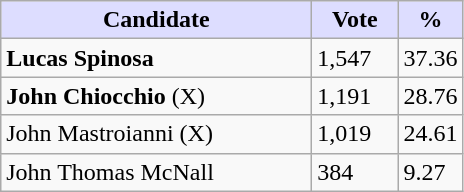<table class="wikitable">
<tr>
<th style="background:#ddf; width:200px;">Candidate</th>
<th style="background:#ddf; width:50px;">Vote</th>
<th style="background:#ddf; width:30px;">%</th>
</tr>
<tr>
<td><strong>Lucas Spinosa</strong></td>
<td>1,547</td>
<td>37.36</td>
</tr>
<tr>
<td><strong>John Chiocchio</strong> (X)</td>
<td>1,191</td>
<td>28.76</td>
</tr>
<tr>
<td>John Mastroianni (X)</td>
<td>1,019</td>
<td>24.61</td>
</tr>
<tr>
<td>John Thomas McNall</td>
<td>384</td>
<td>9.27</td>
</tr>
</table>
